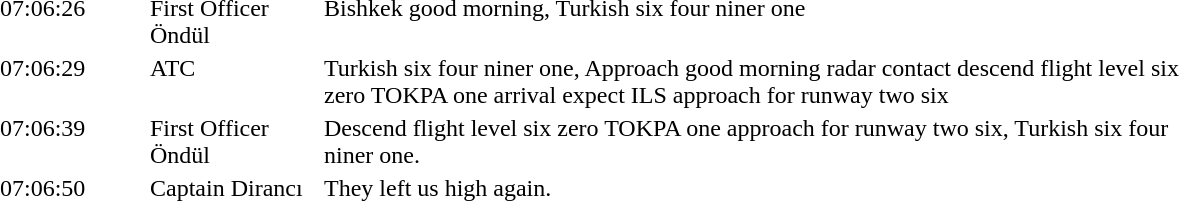<table align="center" style="border:none;" cellpadding="1">
<tr>
<th style="width:6.0em;"></th>
<th style="width:7.0em;"></th>
<th style="width:37.0em;"></th>
</tr>
<tr style="vertical-align:top;">
<td>07:06:26</td>
<td>First Officer Öndül</td>
<td>Bishkek good morning, Turkish six four niner one</td>
</tr>
<tr style="vertical-align:top;">
<td>07:06:29</td>
<td>ATC</td>
<td>Turkish six four niner one, Approach good morning radar contact descend flight level six zero TOKPA one arrival expect ILS approach for runway two six</td>
</tr>
<tr style="vertical-align:top;">
<td>07:06:39</td>
<td>First Officer Öndül</td>
<td>Descend flight level six zero TOKPA one approach for runway two six, Turkish six four niner one.</td>
</tr>
<tr style="vertical-align:top;">
<td>07:06:50</td>
<td>Captain Dirancı</td>
<td>They left us high again.</td>
</tr>
</table>
